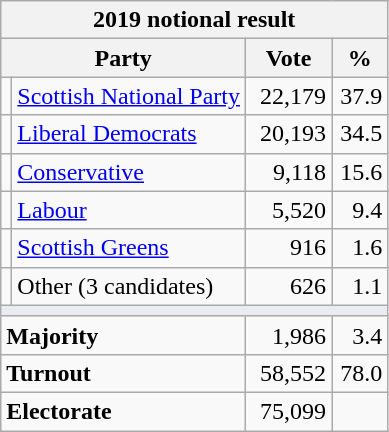<table class="wikitable">
<tr>
<th colspan="4">2019 notional result  </th>
</tr>
<tr>
<th bgcolor="#DDDDFF" width="130px" colspan="2">Party</th>
<th bgcolor="#DDDDFF" width="50px">Vote</th>
<th bgcolor="#DDDDFF" width="30px">%</th>
</tr>
<tr>
<td></td>
<td><a href='#'>Scottish National Party</a></td>
<td align=right>22,179</td>
<td align=right>37.9</td>
</tr>
<tr>
<td></td>
<td><a href='#'>Liberal Democrats</a></td>
<td align="right">20,193</td>
<td align="right">34.5</td>
</tr>
<tr>
<td></td>
<td><a href='#'>Conservative</a></td>
<td align=right>9,118</td>
<td align=right>15.6</td>
</tr>
<tr>
<td></td>
<td><a href='#'>Labour</a></td>
<td align=right>5,520</td>
<td align=right>9.4</td>
</tr>
<tr>
<td></td>
<td><a href='#'>Scottish Greens</a></td>
<td align=right>916</td>
<td align=right>1.6</td>
</tr>
<tr>
<td></td>
<td>Other (3 candidates)</td>
<td align="right">626</td>
<td align="right">1.1</td>
</tr>
<tr>
<td colspan="4" bgcolor="#EAECF0"></td>
</tr>
<tr>
<td colspan="2"><strong>Majority</strong></td>
<td align="right">1,986</td>
<td align="right">3.4</td>
</tr>
<tr>
<td colspan="2"><strong>Turnout</strong></td>
<td align="right">58,552</td>
<td align="right">78.0</td>
</tr>
<tr>
<td colspan="2"><strong>Electorate</strong></td>
<td align=right>75,099</td>
</tr>
</table>
